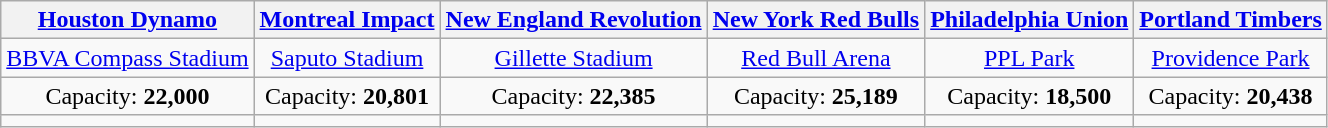<table class="wikitable" style="text-align:center">
<tr>
<th><a href='#'>Houston Dynamo</a></th>
<th><a href='#'>Montreal Impact</a></th>
<th><a href='#'>New England Revolution</a></th>
<th><a href='#'>New York Red Bulls</a></th>
<th><a href='#'>Philadelphia Union</a></th>
<th><a href='#'>Portland Timbers</a></th>
</tr>
<tr>
<td><a href='#'>BBVA Compass Stadium</a></td>
<td><a href='#'>Saputo Stadium</a></td>
<td><a href='#'>Gillette Stadium</a></td>
<td><a href='#'>Red Bull Arena</a></td>
<td><a href='#'>PPL Park</a></td>
<td><a href='#'>Providence Park</a></td>
</tr>
<tr>
<td>Capacity: <strong>22,000</strong></td>
<td>Capacity: <strong>20,801</strong></td>
<td>Capacity: <strong>22,385</strong></td>
<td>Capacity: <strong>25,189</strong></td>
<td>Capacity: <strong>18,500</strong></td>
<td>Capacity: <strong>20,438</strong></td>
</tr>
<tr>
<td></td>
<td></td>
<td></td>
<td></td>
<td></td>
<td></td>
</tr>
</table>
